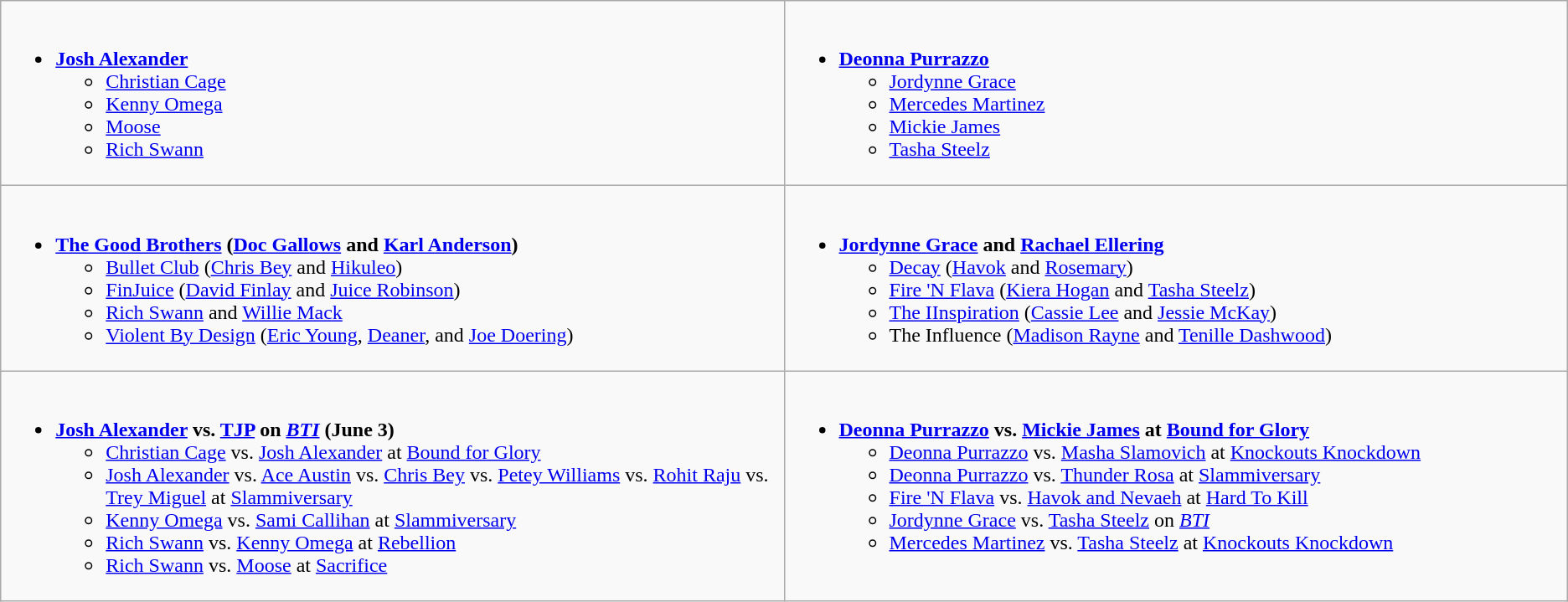<table class="wikitable">
<tr>
<td style="vertical-align:top;" width="50%"><br><ul><li><strong><a href='#'>Josh Alexander</a></strong><ul><li><a href='#'>Christian Cage</a></li><li><a href='#'>Kenny Omega</a></li><li><a href='#'>Moose</a></li><li><a href='#'>Rich Swann</a></li></ul></li></ul></td>
<td style="vertical-align:top;" width="50%"><br><ul><li><strong><a href='#'>Deonna Purrazzo</a></strong><ul><li><a href='#'>Jordynne Grace</a></li><li><a href='#'>Mercedes Martinez</a></li><li><a href='#'>Mickie James</a></li><li><a href='#'>Tasha Steelz</a></li></ul></li></ul></td>
</tr>
<tr>
<td style="vertical-align:top;" width="50%"><br><ul><li><strong><a href='#'>The Good Brothers</a> (<a href='#'>Doc Gallows</a> and <a href='#'>Karl Anderson</a>)</strong><ul><li><a href='#'>Bullet Club</a> (<a href='#'>Chris Bey</a> and <a href='#'>Hikuleo</a>)</li><li><a href='#'>FinJuice</a> (<a href='#'>David Finlay</a> and <a href='#'>Juice Robinson</a>)</li><li><a href='#'>Rich Swann</a> and <a href='#'>Willie Mack</a></li><li><a href='#'>Violent By Design</a> (<a href='#'>Eric Young</a>, <a href='#'>Deaner</a>, and <a href='#'>Joe Doering</a>)</li></ul></li></ul></td>
<td style="vertical-align:top;" width="50%"><br><ul><li><strong><a href='#'>Jordynne Grace</a> and <a href='#'>Rachael Ellering</a></strong><ul><li><a href='#'>Decay</a> (<a href='#'>Havok</a> and <a href='#'>Rosemary</a>)</li><li><a href='#'>Fire 'N Flava</a> (<a href='#'>Kiera Hogan</a> and <a href='#'>Tasha Steelz</a>)</li><li><a href='#'>The IInspiration</a> (<a href='#'>Cassie Lee</a> and <a href='#'>Jessie McKay</a>)</li><li>The Influence (<a href='#'>Madison Rayne</a> and <a href='#'>Tenille Dashwood</a>)</li></ul></li></ul></td>
</tr>
<tr>
<td style="vertical-align:top;" width="50%"><br><ul><li><strong><a href='#'>Josh Alexander</a> vs. <a href='#'>TJP</a> on <em><a href='#'>BTI</a></em> (June 3)</strong><ul><li><a href='#'>Christian Cage</a> vs. <a href='#'>Josh Alexander</a> at <a href='#'>Bound for Glory</a></li><li><a href='#'>Josh Alexander</a> vs. <a href='#'>Ace Austin</a> vs. <a href='#'>Chris Bey</a> vs. <a href='#'>Petey Williams</a> vs. <a href='#'>Rohit Raju</a> vs. <a href='#'>Trey Miguel</a> at <a href='#'>Slammiversary</a></li><li><a href='#'>Kenny Omega</a> vs. <a href='#'>Sami Callihan</a> at <a href='#'>Slammiversary</a></li><li><a href='#'>Rich Swann</a> vs. <a href='#'>Kenny Omega</a> at <a href='#'>Rebellion</a></li><li><a href='#'>Rich Swann</a> vs. <a href='#'>Moose</a> at <a href='#'>Sacrifice</a></li></ul></li></ul></td>
<td style="vertical-align:top;" width="50%"><br><ul><li><strong><a href='#'>Deonna Purrazzo</a> vs. <a href='#'>Mickie James</a> at <a href='#'>Bound for Glory</a></strong><ul><li><a href='#'>Deonna Purrazzo</a> vs. <a href='#'>Masha Slamovich</a> at <a href='#'>Knockouts Knockdown</a></li><li><a href='#'>Deonna Purrazzo</a> vs. <a href='#'>Thunder Rosa</a> at <a href='#'>Slammiversary</a></li><li><a href='#'>Fire 'N Flava</a> vs. <a href='#'>Havok and Nevaeh</a> at <a href='#'>Hard To Kill</a></li><li><a href='#'>Jordynne Grace</a> vs. <a href='#'>Tasha Steelz</a> on <em><a href='#'>BTI</a></em></li><li><a href='#'>Mercedes Martinez</a> vs. <a href='#'>Tasha Steelz</a> at <a href='#'>Knockouts Knockdown</a></li></ul></li></ul></td>
</tr>
</table>
